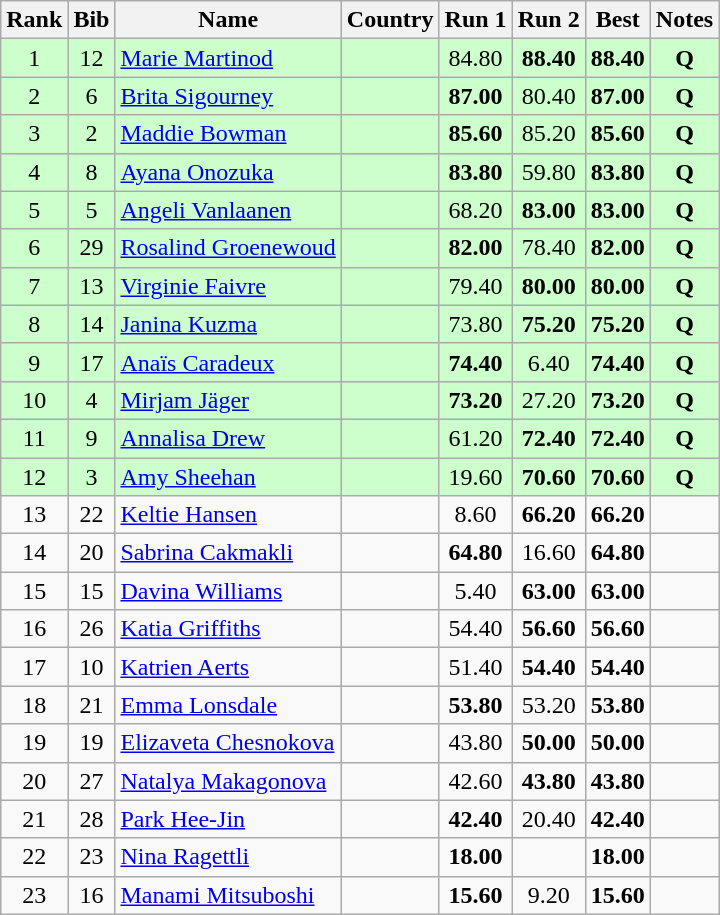<table class="wikitable sortable" style="text-align:center">
<tr>
<th>Rank</th>
<th>Bib</th>
<th>Name</th>
<th>Country</th>
<th>Run 1</th>
<th>Run 2</th>
<th>Best</th>
<th>Notes</th>
</tr>
<tr bgcolor="#ccffcc">
<td>1</td>
<td>12</td>
<td align="left"><a href='#'>Marie Martinod</a></td>
<td align="left"></td>
<td>84.80</td>
<td><strong>88.40</strong></td>
<td><strong>88.40</strong></td>
<td><strong>Q</strong></td>
</tr>
<tr bgcolor="#ccffcc">
<td>2</td>
<td>6</td>
<td align=left><a href='#'>Brita Sigourney</a></td>
<td align=left></td>
<td><strong>87.00</strong></td>
<td>80.40</td>
<td><strong>87.00</strong></td>
<td><strong>Q</strong></td>
</tr>
<tr bgcolor="#ccffcc">
<td>3</td>
<td>2</td>
<td align=left><a href='#'>Maddie Bowman</a></td>
<td align=left></td>
<td><strong>85.60</strong></td>
<td>85.20</td>
<td><strong>85.60</strong></td>
<td><strong>Q</strong></td>
</tr>
<tr bgcolor="#ccffcc">
<td>4</td>
<td>8</td>
<td align=left><a href='#'>Ayana Onozuka</a></td>
<td align=left></td>
<td><strong>83.80</strong></td>
<td>59.80</td>
<td><strong>83.80</strong></td>
<td><strong>Q</strong></td>
</tr>
<tr bgcolor="#ccffcc">
<td>5</td>
<td>5</td>
<td align="left"><a href='#'>Angeli Vanlaanen</a></td>
<td align="left"></td>
<td>68.20</td>
<td><strong>83.00</strong></td>
<td><strong>83.00</strong></td>
<td><strong>Q</strong></td>
</tr>
<tr bgcolor="#ccffcc">
<td>6</td>
<td>29</td>
<td align=left><a href='#'>Rosalind Groenewoud</a></td>
<td align=left></td>
<td><strong>82.00</strong></td>
<td>78.40</td>
<td><strong>82.00</strong></td>
<td><strong>Q</strong></td>
</tr>
<tr bgcolor="#ccffcc">
<td>7</td>
<td>13</td>
<td align=left><a href='#'>Virginie Faivre</a></td>
<td align=left></td>
<td>79.40</td>
<td><strong>80.00</strong></td>
<td><strong>80.00</strong></td>
<td><strong>Q</strong></td>
</tr>
<tr bgcolor="#ccffcc">
<td>8</td>
<td>14</td>
<td align=left><a href='#'>Janina Kuzma</a></td>
<td align=left></td>
<td>73.80</td>
<td><strong>75.20</strong></td>
<td><strong>75.20</strong></td>
<td><strong>Q</strong></td>
</tr>
<tr bgcolor="#ccffcc">
<td>9</td>
<td>17</td>
<td align=left><a href='#'>Anaïs Caradeux</a></td>
<td align=left></td>
<td><strong>74.40</strong></td>
<td>6.40</td>
<td><strong>74.40</strong></td>
<td><strong>Q</strong></td>
</tr>
<tr bgcolor="#ccffcc">
<td>10</td>
<td>4</td>
<td align=left><a href='#'>Mirjam Jäger</a></td>
<td align=left></td>
<td><strong>73.20</strong></td>
<td>27.20</td>
<td><strong>73.20</strong></td>
<td><strong>Q</strong></td>
</tr>
<tr bgcolor="#ccffcc">
<td>11</td>
<td>9</td>
<td align=left><a href='#'>Annalisa Drew</a></td>
<td align=left></td>
<td>61.20</td>
<td><strong>72.40</strong></td>
<td><strong>72.40</strong></td>
<td><strong>Q</strong></td>
</tr>
<tr bgcolor="#ccffcc">
<td>12</td>
<td>3</td>
<td align=left><a href='#'>Amy Sheehan</a></td>
<td align=left></td>
<td>19.60</td>
<td><strong>70.60</strong></td>
<td><strong>70.60</strong></td>
<td><strong>Q</strong></td>
</tr>
<tr>
<td>13</td>
<td>22</td>
<td align="left"><a href='#'>Keltie Hansen</a></td>
<td align="left"></td>
<td>8.60</td>
<td><strong>66.20</strong></td>
<td><strong>66.20</strong></td>
<td></td>
</tr>
<tr>
<td>14</td>
<td>20</td>
<td align="left"><a href='#'>Sabrina Cakmakli</a></td>
<td align="left"></td>
<td><strong>64.80</strong></td>
<td>16.60</td>
<td><strong>64.80</strong></td>
<td></td>
</tr>
<tr>
<td>15</td>
<td>15</td>
<td align=left><a href='#'>Davina Williams</a></td>
<td align=left></td>
<td>5.40</td>
<td><strong>63.00</strong></td>
<td><strong>63.00</strong></td>
<td></td>
</tr>
<tr>
<td>16</td>
<td>26</td>
<td align=left><a href='#'>Katia Griffiths</a></td>
<td align=left></td>
<td>54.40</td>
<td><strong>56.60</strong></td>
<td><strong>56.60</strong></td>
<td></td>
</tr>
<tr>
<td>17</td>
<td>10</td>
<td align=left><a href='#'>Katrien Aerts</a></td>
<td align=left></td>
<td>51.40</td>
<td><strong>54.40</strong></td>
<td><strong>54.40</strong></td>
<td></td>
</tr>
<tr>
<td>18</td>
<td>21</td>
<td align=left><a href='#'>Emma Lonsdale</a></td>
<td align=left></td>
<td><strong>53.80</strong></td>
<td>53.20</td>
<td><strong>53.80</strong></td>
<td></td>
</tr>
<tr>
<td>19</td>
<td>19</td>
<td align=left><a href='#'>Elizaveta Chesnokova</a></td>
<td align=left></td>
<td>43.80</td>
<td><strong>50.00</strong></td>
<td><strong>50.00</strong></td>
<td></td>
</tr>
<tr>
<td>20</td>
<td>27</td>
<td align="left"><a href='#'>Natalya Makagonova</a></td>
<td align="left"></td>
<td>42.60</td>
<td><strong>43.80</strong></td>
<td><strong>43.80</strong></td>
<td></td>
</tr>
<tr>
<td>21</td>
<td>28</td>
<td align=left><a href='#'>Park Hee-Jin</a></td>
<td align=left></td>
<td><strong>42.40</strong></td>
<td>20.40</td>
<td><strong>42.40</strong></td>
<td></td>
</tr>
<tr>
<td>22</td>
<td>23</td>
<td align=left><a href='#'>Nina Ragettli</a></td>
<td align=left></td>
<td><strong>18.00</strong></td>
<td></td>
<td><strong>18.00</strong></td>
<td></td>
</tr>
<tr>
<td>23</td>
<td>16</td>
<td align=left><a href='#'>Manami Mitsuboshi</a></td>
<td align=left></td>
<td><strong>15.60</strong></td>
<td>9.20</td>
<td><strong>15.60</strong></td>
<td></td>
</tr>
</table>
